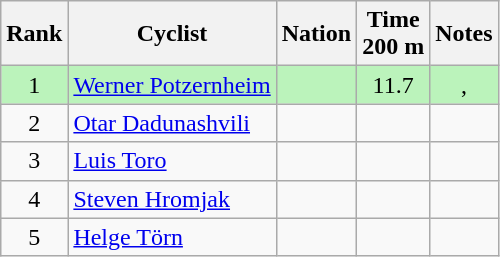<table class="wikitable sortable" style="text-align:center">
<tr>
<th>Rank</th>
<th>Cyclist</th>
<th>Nation</th>
<th>Time<br>200 m</th>
<th>Notes</th>
</tr>
<tr bgcolor=bbf3bb>
<td>1</td>
<td align=left><a href='#'>Werner Potzernheim</a></td>
<td align=left></td>
<td>11.7</td>
<td>, </td>
</tr>
<tr>
<td>2</td>
<td align=left><a href='#'>Otar Dadunashvili</a></td>
<td align=left></td>
<td></td>
<td></td>
</tr>
<tr>
<td>3</td>
<td align=left><a href='#'>Luis Toro</a></td>
<td align=left></td>
<td></td>
<td></td>
</tr>
<tr>
<td>4</td>
<td align=left><a href='#'>Steven Hromjak</a></td>
<td align=left></td>
<td></td>
<td></td>
</tr>
<tr>
<td>5</td>
<td align=left><a href='#'>Helge Törn</a></td>
<td align=left></td>
<td></td>
<td></td>
</tr>
</table>
